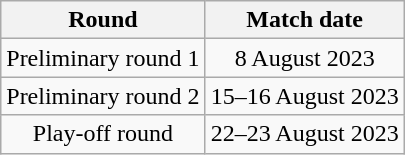<table class="wikitable" style="text-align:center">
<tr>
<th>Round</th>
<th colspan=2>Match date</th>
</tr>
<tr>
<td>Preliminary round 1</td>
<td>8 August 2023</td>
</tr>
<tr>
<td>Preliminary round 2</td>
<td>15–16 August 2023</td>
</tr>
<tr>
<td>Play-off round</td>
<td>22–23 August 2023</td>
</tr>
</table>
